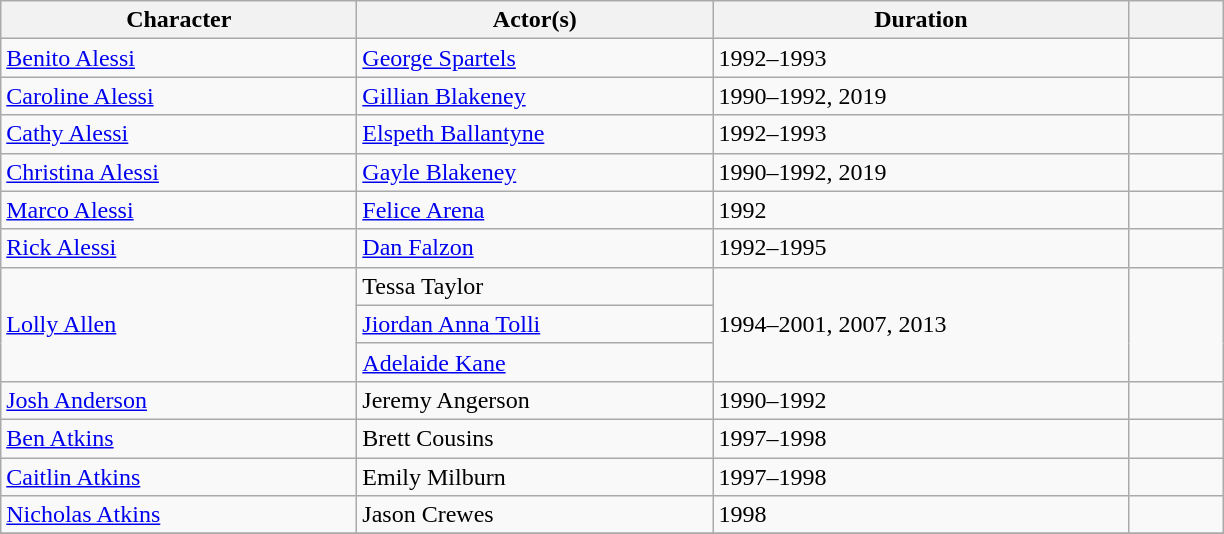<table class="wikitable">
<tr>
<th scope="col" width="230">Character</th>
<th scope="col" width="230">Actor(s)</th>
<th scope="col" width="270">Duration</th>
<th scope="col" width="55"></th>
</tr>
<tr>
<td><a href='#'>Benito Alessi</a></td>
<td><a href='#'>George Spartels</a></td>
<td>1992–1993</td>
<td></td>
</tr>
<tr>
<td><a href='#'>Caroline Alessi</a></td>
<td><a href='#'>Gillian Blakeney</a></td>
<td>1990–1992, 2019</td>
<td></td>
</tr>
<tr>
<td><a href='#'>Cathy Alessi</a></td>
<td><a href='#'>Elspeth Ballantyne</a></td>
<td>1992–1993</td>
<td></td>
</tr>
<tr>
<td><a href='#'>Christina Alessi</a></td>
<td><a href='#'>Gayle Blakeney</a></td>
<td>1990–1992, 2019</td>
<td></td>
</tr>
<tr>
<td><a href='#'>Marco Alessi</a></td>
<td><a href='#'>Felice Arena</a></td>
<td>1992</td>
<td></td>
</tr>
<tr>
<td><a href='#'>Rick Alessi</a></td>
<td><a href='#'>Dan Falzon</a></td>
<td>1992–1995</td>
<td></td>
</tr>
<tr>
<td rowspan="3"><a href='#'>Lolly Allen</a></td>
<td>Tessa Taylor</td>
<td rowspan="3">1994–2001, 2007, 2013</td>
<td rowspan="3"></td>
</tr>
<tr>
<td><a href='#'>Jiordan Anna Tolli</a></td>
</tr>
<tr>
<td><a href='#'>Adelaide Kane</a></td>
</tr>
<tr>
<td><a href='#'>Josh Anderson</a></td>
<td>Jeremy Angerson</td>
<td>1990–1992</td>
<td></td>
</tr>
<tr>
<td><a href='#'>Ben Atkins</a></td>
<td>Brett Cousins</td>
<td>1997–1998</td>
<td></td>
</tr>
<tr>
<td><a href='#'>Caitlin Atkins</a></td>
<td>Emily Milburn</td>
<td>1997–1998</td>
<td></td>
</tr>
<tr>
<td><a href='#'>Nicholas Atkins</a></td>
<td>Jason Crewes</td>
<td>1998</td>
<td></td>
</tr>
<tr>
</tr>
</table>
